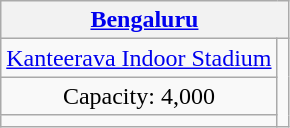<table class="wikitable" style="text-align:center">
<tr>
<th colspan=2><a href='#'>Bengaluru</a></th>
</tr>
<tr>
<td><a href='#'>Kanteerava Indoor Stadium</a></td>
<td rowspan=3></td>
</tr>
<tr>
<td>Capacity: 4,000</td>
</tr>
<tr>
<td></td>
</tr>
</table>
